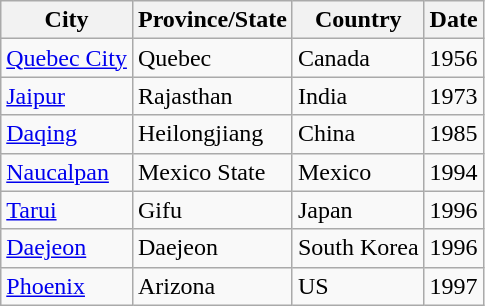<table class="wikitable sortable">
<tr>
<th>City</th>
<th>Province/State</th>
<th>Country</th>
<th>Date</th>
</tr>
<tr>
<td><a href='#'>Quebec City</a></td>
<td>Quebec</td>
<td>Canada</td>
<td>1956</td>
</tr>
<tr>
<td><a href='#'>Jaipur</a></td>
<td>Rajasthan</td>
<td>India</td>
<td>1973</td>
</tr>
<tr>
<td><a href='#'>Daqing</a></td>
<td>Heilongjiang</td>
<td>China</td>
<td>1985</td>
</tr>
<tr>
<td><a href='#'>Naucalpan</a></td>
<td>Mexico State</td>
<td>Mexico</td>
<td>1994</td>
</tr>
<tr>
<td><a href='#'>Tarui</a></td>
<td>Gifu</td>
<td>Japan</td>
<td>1996</td>
</tr>
<tr>
<td><a href='#'>Daejeon</a></td>
<td>Daejeon</td>
<td>South Korea</td>
<td>1996</td>
</tr>
<tr>
<td><a href='#'>Phoenix</a></td>
<td>Arizona</td>
<td>US</td>
<td>1997</td>
</tr>
</table>
